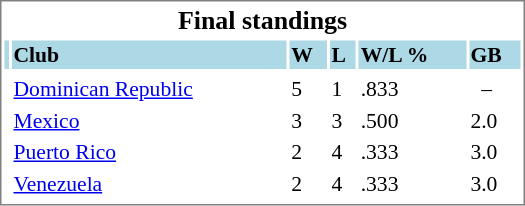<table cellpadding="1" width="350px" style="font-size: 90%; border: 1px solid gray;">
<tr align="center" style="font-size: larger;">
<td colspan=6><strong>Final standings</strong></td>
</tr>
<tr style="background:lightblue;">
<td></td>
<td><strong>Club</strong></td>
<td><strong>W</strong></td>
<td><strong>L</strong></td>
<td><strong>W/L %</strong></td>
<td><strong>GB</strong></td>
</tr>
<tr align="center" style="vertical-align: middle;" style="background:lightblue;">
</tr>
<tr>
<td></td>
<td><a href='#'>Dominican Republic</a></td>
<td>5</td>
<td>1</td>
<td>.833</td>
<td>  –</td>
</tr>
<tr>
<td></td>
<td><a href='#'>Mexico</a></td>
<td>3</td>
<td>3</td>
<td>.500</td>
<td>2.0</td>
</tr>
<tr>
<td></td>
<td><a href='#'>Puerto Rico</a></td>
<td>2</td>
<td>4</td>
<td>.333</td>
<td>3.0</td>
</tr>
<tr>
<td></td>
<td><a href='#'>Venezuela</a></td>
<td>2</td>
<td>4</td>
<td>.333</td>
<td>3.0</td>
</tr>
<tr>
</tr>
</table>
